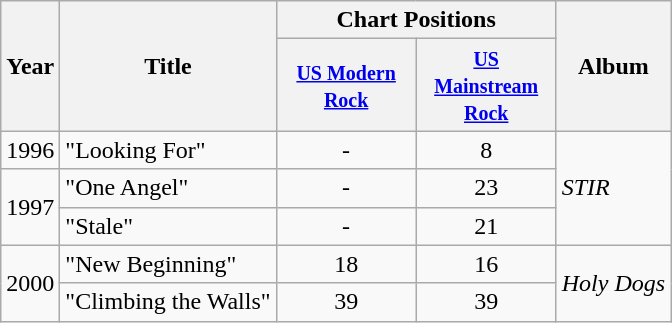<table class="wikitable">
<tr>
<th rowspan="2">Year</th>
<th rowspan="2">Title</th>
<th colspan="2">Chart Positions</th>
<th rowspan="2">Album</th>
</tr>
<tr>
<th style="width:86px;"><small><a href='#'>US Modern Rock</a></small></th>
<th style="width:86px;"><small><a href='#'>US Mainstream Rock</a></small></th>
</tr>
<tr>
<td>1996</td>
<td>"Looking For"</td>
<td style="text-align:center;">-</td>
<td style="text-align:center;">8</td>
<td rowspan="3"><em>STIR</em></td>
</tr>
<tr>
<td rowspan="2">1997</td>
<td>"One Angel"</td>
<td style="text-align:center;">-</td>
<td style="text-align:center;">23</td>
</tr>
<tr>
<td>"Stale"</td>
<td style="text-align:center;">-</td>
<td style="text-align:center;">21</td>
</tr>
<tr>
<td rowspan="2">2000</td>
<td>"New Beginning"</td>
<td style="text-align:center;">18</td>
<td style="text-align:center;">16</td>
<td rowspan="2"><em>Holy Dogs</em></td>
</tr>
<tr>
<td>"Climbing the Walls"</td>
<td style="text-align:center;">39</td>
<td style="text-align:center;">39</td>
</tr>
</table>
